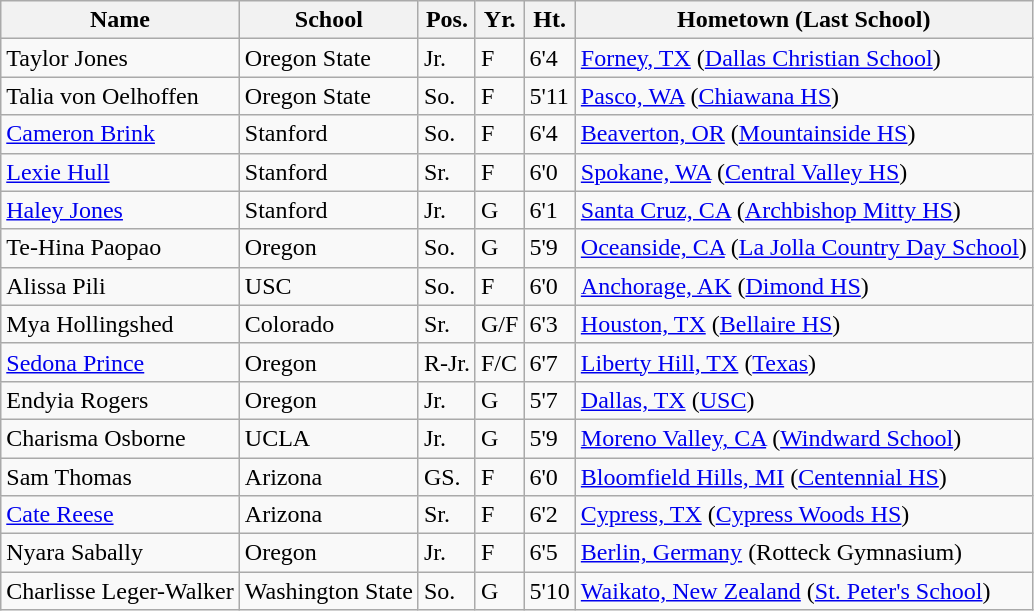<table class="wikitable">
<tr>
<th>Name</th>
<th>School</th>
<th>Pos.</th>
<th>Yr.</th>
<th>Ht.</th>
<th>Hometown (Last School)</th>
</tr>
<tr>
<td>Taylor Jones</td>
<td>Oregon State</td>
<td>Jr.</td>
<td>F</td>
<td>6'4</td>
<td><a href='#'>Forney, TX</a> (<a href='#'>Dallas Christian School</a>)</td>
</tr>
<tr>
<td>Talia von Oelhoffen</td>
<td>Oregon State</td>
<td>So.</td>
<td>F</td>
<td>5'11</td>
<td><a href='#'>Pasco, WA</a> (<a href='#'>Chiawana HS</a>)</td>
</tr>
<tr>
<td><a href='#'>Cameron Brink</a></td>
<td>Stanford</td>
<td>So.</td>
<td>F</td>
<td>6'4</td>
<td><a href='#'>Beaverton, OR</a> (<a href='#'>Mountainside HS</a>)</td>
</tr>
<tr>
<td><a href='#'>Lexie Hull</a></td>
<td>Stanford</td>
<td>Sr.</td>
<td>F</td>
<td>6'0</td>
<td><a href='#'>Spokane, WA</a> (<a href='#'>Central Valley HS</a>)</td>
</tr>
<tr>
<td><a href='#'>Haley Jones</a></td>
<td>Stanford</td>
<td>Jr.</td>
<td>G</td>
<td>6'1</td>
<td><a href='#'>Santa Cruz, CA</a> (<a href='#'>Archbishop Mitty HS</a>)</td>
</tr>
<tr>
<td>Te-Hina Paopao</td>
<td>Oregon</td>
<td>So.</td>
<td>G</td>
<td>5'9</td>
<td><a href='#'>Oceanside, CA</a> (<a href='#'>La Jolla Country Day School</a>)</td>
</tr>
<tr>
<td>Alissa Pili</td>
<td>USC</td>
<td>So.</td>
<td>F</td>
<td>6'0</td>
<td><a href='#'>Anchorage, AK</a> (<a href='#'>Dimond HS</a>)</td>
</tr>
<tr>
<td>Mya Hollingshed</td>
<td>Colorado</td>
<td>Sr.</td>
<td>G/F</td>
<td>6'3</td>
<td><a href='#'>Houston, TX</a> (<a href='#'>Bellaire HS</a>)</td>
</tr>
<tr>
<td><a href='#'>Sedona Prince</a></td>
<td>Oregon</td>
<td>R-Jr.</td>
<td>F/C</td>
<td>6'7</td>
<td><a href='#'>Liberty Hill, TX</a> (<a href='#'>Texas</a>)</td>
</tr>
<tr>
<td>Endyia Rogers</td>
<td>Oregon</td>
<td>Jr.</td>
<td>G</td>
<td>5'7</td>
<td><a href='#'>Dallas, TX</a> (<a href='#'>USC</a>)</td>
</tr>
<tr>
<td>Charisma Osborne</td>
<td>UCLA</td>
<td>Jr.</td>
<td>G</td>
<td>5'9</td>
<td><a href='#'>Moreno Valley, CA</a> (<a href='#'>Windward School</a>)</td>
</tr>
<tr>
<td>Sam Thomas</td>
<td>Arizona</td>
<td>GS.</td>
<td>F</td>
<td>6'0</td>
<td><a href='#'>Bloomfield Hills, MI</a> (<a href='#'>Centennial HS</a>)</td>
</tr>
<tr>
<td><a href='#'>Cate Reese</a></td>
<td>Arizona</td>
<td>Sr.</td>
<td>F</td>
<td>6'2</td>
<td><a href='#'>Cypress, TX</a> (<a href='#'>Cypress Woods HS</a>)</td>
</tr>
<tr>
<td>Nyara Sabally</td>
<td>Oregon</td>
<td>Jr.</td>
<td>F</td>
<td>6'5</td>
<td><a href='#'>Berlin, Germany</a> (Rotteck Gymnasium)</td>
</tr>
<tr>
<td>Charlisse Leger-Walker</td>
<td>Washington State</td>
<td>So.</td>
<td>G</td>
<td>5'10</td>
<td><a href='#'>Waikato, New Zealand</a> (<a href='#'>St. Peter's School</a>)</td>
</tr>
</table>
